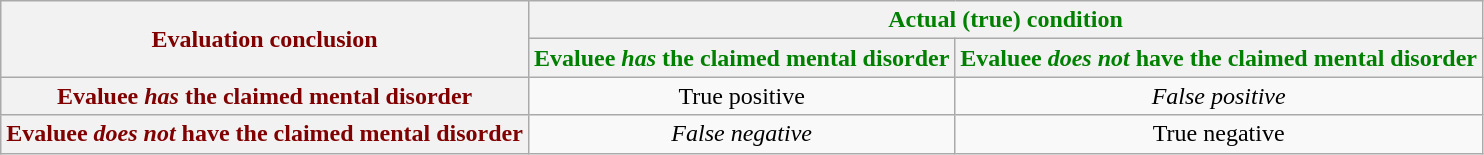<table class="wikitable plainrowheaders" style="text-align:center;" border="1">
<tr>
<th scope="col" rowspan="2" style="color:maroon;">Evaluation conclusion</th>
<th scope="col" colspan="2" style="color:green;">Actual (true) condition</th>
</tr>
<tr>
<th scope="col" style="color:green;">Evaluee <em>has</em> the claimed mental disorder</th>
<th scope="col" style="color:green;">Evaluee <em>does not</em> have the claimed mental disorder</th>
</tr>
<tr>
<th scope="col" style="color:maroon;">Evaluee <em>has</em> the claimed mental disorder</th>
<td>True positive</td>
<td><em>False positive</em></td>
</tr>
<tr>
<th scope="col" style="color:maroon;">Evaluee <em>does not</em> have the claimed mental disorder</th>
<td><em>False negative</em></td>
<td>True negative</td>
</tr>
</table>
